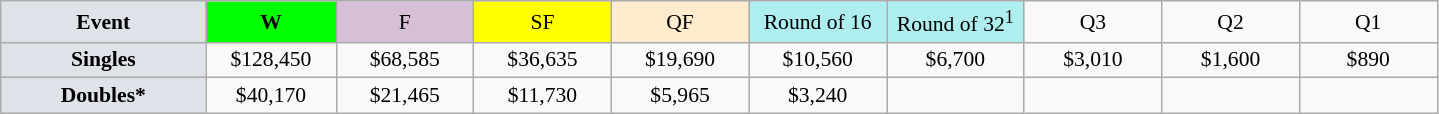<table class=wikitable style=font-size:90%;text-align:center>
<tr>
<td style="width:130px; background:#dfe2e9;"><strong>Event</strong></td>
<td style="width:80px; background:lime;"><strong>W</strong></td>
<td style="width:85px; background:thistle;">F</td>
<td style="width:85px; background:#ff0;">SF</td>
<td style="width:85px; background:#ffebcd;">QF</td>
<td style="width:85px; background:#afeeee;">Round of 16</td>
<td style="width:85px; background:#afeeee;">Round of 32<sup>1</sup></td>
<td width=85>Q3</td>
<td width=85>Q2</td>
<td width=85>Q1</td>
</tr>
<tr>
<td style="background:#dfe2e9;"><strong>Singles</strong></td>
<td>$128,450</td>
<td>$68,585</td>
<td>$36,635</td>
<td>$19,690</td>
<td>$10,560</td>
<td>$6,700</td>
<td>$3,010</td>
<td>$1,600</td>
<td>$890</td>
</tr>
<tr>
<td style="background:#dfe2e9;"><strong>Doubles*</strong></td>
<td>$40,170</td>
<td>$21,465</td>
<td>$11,730</td>
<td>$5,965</td>
<td>$3,240</td>
<td></td>
<td></td>
<td></td>
<td></td>
</tr>
</table>
